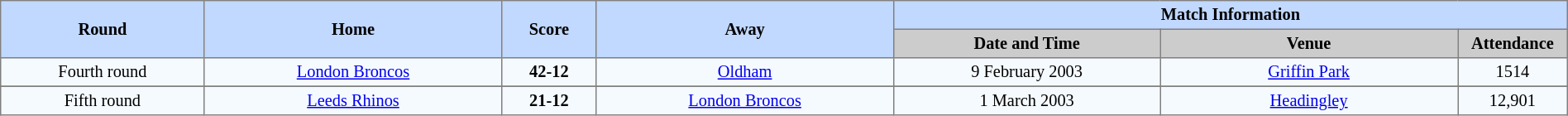<table border=1 style="border-collapse:collapse; font-size:85%; text-align:center;" cellpadding=3 cellspacing=0 width=100%>
<tr bgcolor=#C1D8FF>
<th rowspan=2 width=13%>Round</th>
<th rowspan=2 width=19%>Home</th>
<th rowspan=2 width=6%>Score</th>
<th rowspan=2 width=19%>Away</th>
<th colspan=6>Match Information</th>
</tr>
<tr bgcolor=#CCCCCC>
<th width=17%>Date and Time</th>
<th width=19%>Venue</th>
<th width=7%>Attendance</th>
</tr>
<tr bgcolor=#F5FAFF>
<td>Fourth round</td>
<td><a href='#'>London Broncos</a></td>
<td><strong>42-12</strong></td>
<td><a href='#'>Oldham</a></td>
<td>9 February 2003</td>
<td><a href='#'>Griffin Park</a></td>
<td>1514</td>
</tr>
<tr>
</tr>
<tr bgcolor=#F5FAFF>
<td>Fifth round</td>
<td><a href='#'>Leeds Rhinos</a></td>
<td><strong>21-12</strong></td>
<td><a href='#'>London Broncos</a></td>
<td>1 March 2003</td>
<td><a href='#'>Headingley</a></td>
<td>12,901</td>
</tr>
</table>
